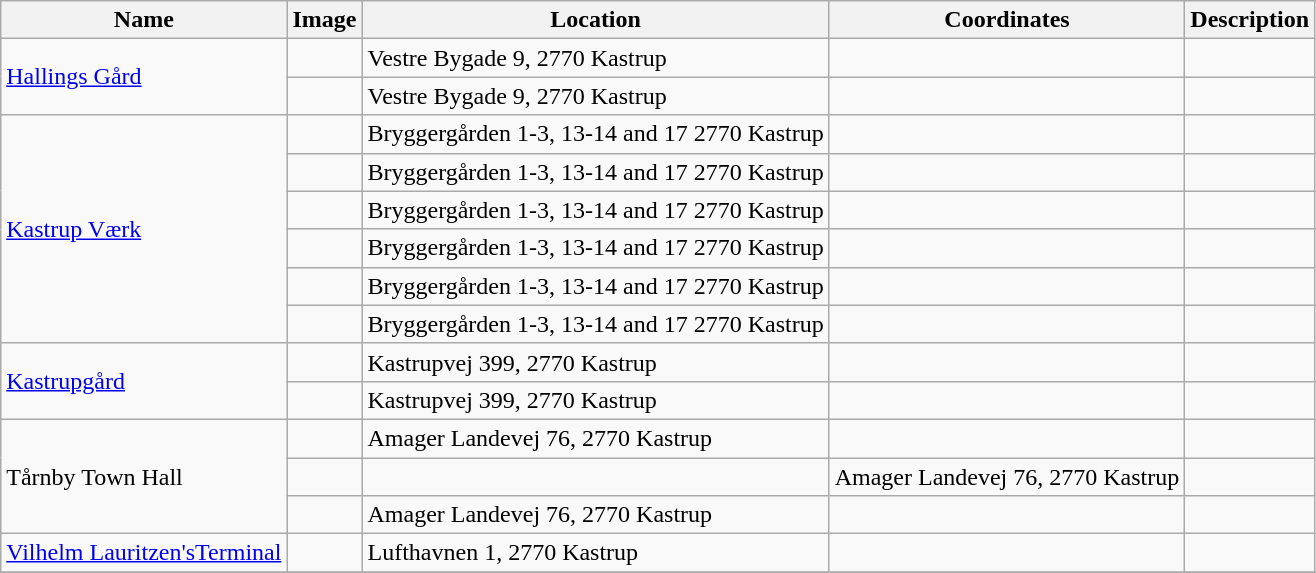<table class="wikitable sortable">
<tr>
<th>Name</th>
<th>Image</th>
<th>Location</th>
<th>Coordinates</th>
<th>Description</th>
</tr>
<tr>
<td rowspan="2"><a href='#'>Hallings Gård</a></td>
<td></td>
<td>Vestre Bygade 9, 2770 Kastrup</td>
<td></td>
<td></td>
</tr>
<tr>
<td></td>
<td>Vestre Bygade 9, 2770 Kastrup</td>
<td></td>
<td></td>
</tr>
<tr>
<td rowspan="6"><a href='#'>Kastrup Værk</a></td>
<td></td>
<td>Bryggergården 1-3, 13-14 and 17 2770 Kastrup</td>
<td></td>
<td></td>
</tr>
<tr>
<td></td>
<td>Bryggergården 1-3, 13-14 and 17 2770 Kastrup</td>
<td></td>
<td></td>
</tr>
<tr>
<td></td>
<td>Bryggergården 1-3, 13-14 and 17 2770 Kastrup</td>
<td></td>
<td></td>
</tr>
<tr>
<td></td>
<td>Bryggergården 1-3, 13-14 and 17 2770 Kastrup</td>
<td></td>
<td></td>
</tr>
<tr>
<td></td>
<td>Bryggergården 1-3, 13-14 and 17 2770 Kastrup</td>
<td></td>
<td></td>
</tr>
<tr>
<td></td>
<td>Bryggergården 1-3, 13-14 and 17 2770 Kastrup</td>
<td></td>
<td></td>
</tr>
<tr>
<td rowspan="2"><a href='#'>Kastrupgård</a></td>
<td></td>
<td>Kastrupvej 399, 2770 Kastrup</td>
<td></td>
<td></td>
</tr>
<tr>
<td></td>
<td>Kastrupvej 399, 2770 Kastrup</td>
<td></td>
<td></td>
</tr>
<tr>
<td rowspan="3">Tårnby Town Hall</td>
<td></td>
<td>Amager Landevej 76, 2770 Kastrup</td>
<td></td>
<td></td>
</tr>
<tr>
<td></td>
<td></td>
<td>Amager Landevej 76, 2770 Kastrup</td>
<td></td>
</tr>
<tr>
<td></td>
<td>Amager Landevej 76, 2770 Kastrup</td>
<td></td>
<td></td>
</tr>
<tr>
<td><a href='#'>Vilhelm Lauritzen'sTerminal</a></td>
<td></td>
<td>Lufthavnen 1, 2770 Kastrup</td>
<td></td>
<td></td>
</tr>
<tr>
</tr>
</table>
